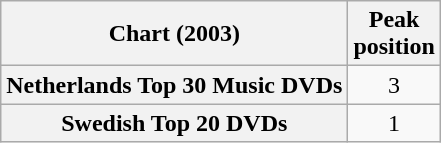<table class="wikitable sortable plainrowheaders" style="text-align:center">
<tr>
<th scope="col">Chart (2003)</th>
<th scope="col">Peak<br> position</th>
</tr>
<tr>
<th scope="row">Netherlands Top 30 Music DVDs</th>
<td style="text-align:center;">3</td>
</tr>
<tr>
<th scope="row">Swedish Top 20 DVDs</th>
<td style="text-align:center;">1</td>
</tr>
</table>
